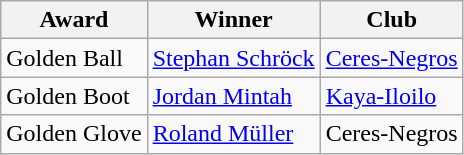<table class="wikitable">
<tr>
<th>Award</th>
<th>Winner</th>
<th>Club</th>
</tr>
<tr>
<td>Golden Ball</td>
<td> <a href='#'>Stephan Schröck</a></td>
<td><a href='#'>Ceres-Negros</a></td>
</tr>
<tr>
<td>Golden Boot</td>
<td> <a href='#'>Jordan Mintah</a></td>
<td><a href='#'>Kaya-Iloilo</a></td>
</tr>
<tr>
<td>Golden Glove</td>
<td> <a href='#'>Roland Müller</a></td>
<td>Ceres-Negros</td>
</tr>
</table>
